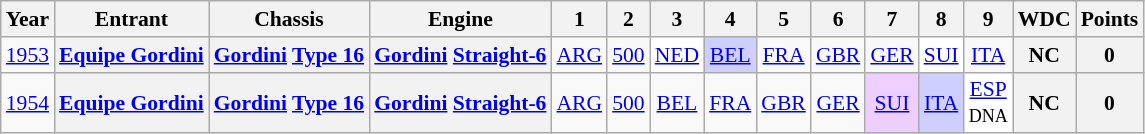<table class="wikitable" style="text-align:center; font-size:90%">
<tr>
<th>Year</th>
<th>Entrant</th>
<th>Chassis</th>
<th>Engine</th>
<th>1</th>
<th>2</th>
<th>3</th>
<th>4</th>
<th>5</th>
<th>6</th>
<th>7</th>
<th>8</th>
<th>9</th>
<th>WDC</th>
<th>Points</th>
</tr>
<tr>
<td><a href='#'>1953</a></td>
<th><a href='#'>Equipe Gordini</a></th>
<th><a href='#'>Gordini</a> <a href='#'>Type 16</a></th>
<th><a href='#'>Gordini</a> <a href='#'>Straight-6</a></th>
<td><a href='#'>ARG</a></td>
<td><a href='#'>500</a></td>
<td style="background:#FFFFFF;"><a href='#'>NED</a><br></td>
<td style="background:#CFCFFF;"><a href='#'>BEL</a><br></td>
<td><a href='#'>FRA</a></td>
<td><a href='#'>GBR</a></td>
<td><a href='#'>GER</a></td>
<td style="background:#FFFFFF;"><a href='#'>SUI</a><br></td>
<td><a href='#'>ITA</a></td>
<th>NC</th>
<th>0</th>
</tr>
<tr>
<td><a href='#'>1954</a></td>
<th><a href='#'>Equipe Gordini</a></th>
<th><a href='#'>Gordini</a> <a href='#'>Type 16</a></th>
<th><a href='#'>Gordini</a> <a href='#'>Straight-6</a></th>
<td><a href='#'>ARG</a></td>
<td><a href='#'>500</a></td>
<td><a href='#'>BEL</a></td>
<td><a href='#'>FRA</a></td>
<td><a href='#'>GBR</a></td>
<td><a href='#'>GER</a></td>
<td style="background:#EFCFFF;"><a href='#'>SUI</a><br></td>
<td style="background:#CFCFFF;"><a href='#'>ITA</a><br></td>
<td style="background:#FFFFFF;"><a href='#'>ESP</a><br><small>DNA</small></td>
<th>NC</th>
<th>0</th>
</tr>
</table>
